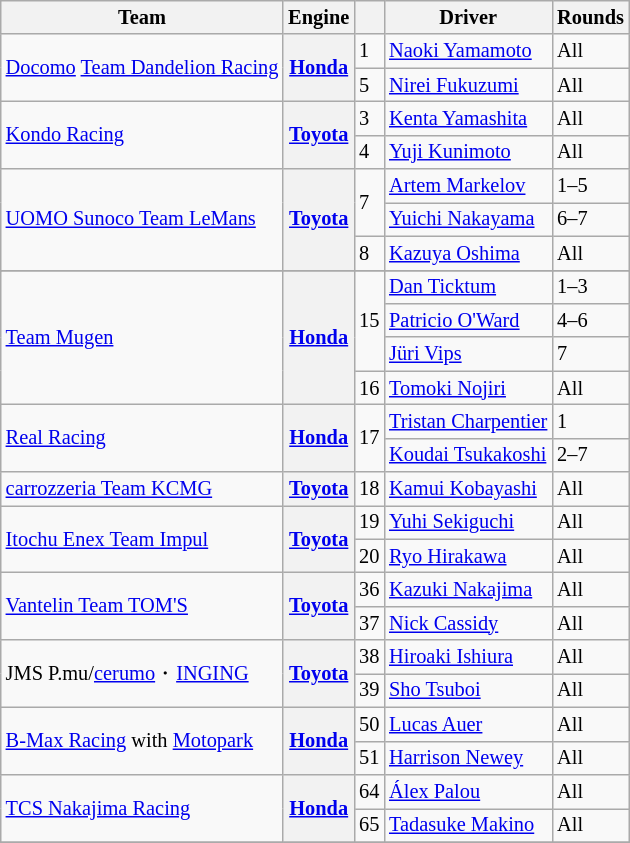<table class="wikitable" style="font-size:85%">
<tr>
<th>Team</th>
<th>Engine</th>
<th></th>
<th>Driver</th>
<th>Rounds</th>
</tr>
<tr>
<td rowspan="2" nowrap=""> <a href='#'>Docomo</a> <a href='#'>Team Dandelion Racing</a></td>
<th rowspan="2"><a href='#'>Honda</a></th>
<td>1</td>
<td> <a href='#'>Naoki Yamamoto</a></td>
<td>All</td>
</tr>
<tr>
<td>5</td>
<td> <a href='#'>Nirei Fukuzumi</a></td>
<td>All</td>
</tr>
<tr>
<td rowspan="2"> <a href='#'>Kondo Racing</a></td>
<th rowspan="2"><a href='#'>Toyota</a></th>
<td>3</td>
<td> <a href='#'>Kenta Yamashita</a></td>
<td>All</td>
</tr>
<tr>
<td>4</td>
<td> <a href='#'>Yuji Kunimoto</a></td>
<td>All</td>
</tr>
<tr>
<td rowspan="3"> <a href='#'>UOMO Sunoco Team LeMans</a></td>
<th rowspan="3"><a href='#'>Toyota</a></th>
<td rowspan="2">7</td>
<td> <a href='#'>Artem Markelov</a></td>
<td>1–5</td>
</tr>
<tr>
<td> <a href='#'>Yuichi Nakayama</a></td>
<td>6–7</td>
</tr>
<tr>
<td>8</td>
<td> <a href='#'>Kazuya Oshima</a></td>
<td>All</td>
</tr>
<tr>
</tr>
<tr>
<td rowspan="4"> <a href='#'>Team Mugen</a></td>
<th rowspan="4"><a href='#'>Honda</a></th>
<td rowspan="3">15</td>
<td> <a href='#'>Dan Ticktum</a></td>
<td>1–3</td>
</tr>
<tr>
<td> <a href='#'>Patricio O'Ward</a></td>
<td>4–6</td>
</tr>
<tr>
<td> <a href='#'>Jüri Vips</a></td>
<td>7</td>
</tr>
<tr>
<td>16</td>
<td> <a href='#'>Tomoki Nojiri</a></td>
<td>All</td>
</tr>
<tr>
<td rowspan="2"> <a href='#'>Real Racing</a></td>
<th rowspan="2"><a href='#'>Honda</a></th>
<td rowspan="2">17</td>
<td nowrap=""> <a href='#'>Tristan Charpentier</a></td>
<td>1</td>
</tr>
<tr>
<td> <a href='#'>Koudai Tsukakoshi</a></td>
<td>2–7</td>
</tr>
<tr>
<td> <a href='#'>carrozzeria Team KCMG</a></td>
<th><a href='#'>Toyota</a></th>
<td>18</td>
<td> <a href='#'>Kamui Kobayashi</a></td>
<td>All</td>
</tr>
<tr>
<td rowspan="2"> <a href='#'>Itochu Enex Team Impul</a></td>
<th rowspan="2"><a href='#'>Toyota</a></th>
<td>19</td>
<td> <a href='#'>Yuhi Sekiguchi</a></td>
<td>All</td>
</tr>
<tr>
<td>20</td>
<td> <a href='#'>Ryo Hirakawa</a></td>
<td>All</td>
</tr>
<tr>
<td rowspan="2"> <a href='#'>Vantelin Team TOM'S</a></td>
<th rowspan="2"><a href='#'>Toyota</a></th>
<td>36</td>
<td> <a href='#'>Kazuki Nakajima</a></td>
<td>All</td>
</tr>
<tr>
<td>37</td>
<td> <a href='#'>Nick Cassidy</a></td>
<td>All</td>
</tr>
<tr>
<td rowspan="2"> JMS P.mu/<a href='#'>cerumo</a>・<a href='#'>INGING</a></td>
<th rowspan="2"><a href='#'>Toyota</a></th>
<td>38</td>
<td> <a href='#'>Hiroaki Ishiura</a></td>
<td>All</td>
</tr>
<tr>
<td>39</td>
<td> <a href='#'>Sho Tsuboi</a></td>
<td>All</td>
</tr>
<tr>
<td rowspan="2"> <a href='#'>B-Max Racing</a> with <a href='#'>Motopark</a></td>
<th rowspan="2"><a href='#'>Honda</a></th>
<td>50</td>
<td> <a href='#'>Lucas Auer</a></td>
<td>All</td>
</tr>
<tr>
<td>51</td>
<td> <a href='#'>Harrison Newey</a></td>
<td>All</td>
</tr>
<tr>
<td rowspan="2"> <a href='#'>TCS Nakajima Racing</a></td>
<th rowspan="2"><a href='#'>Honda</a></th>
<td>64</td>
<td> <a href='#'>Álex Palou</a></td>
<td>All</td>
</tr>
<tr>
<td>65</td>
<td> <a href='#'>Tadasuke Makino</a></td>
<td>All</td>
</tr>
<tr>
</tr>
</table>
